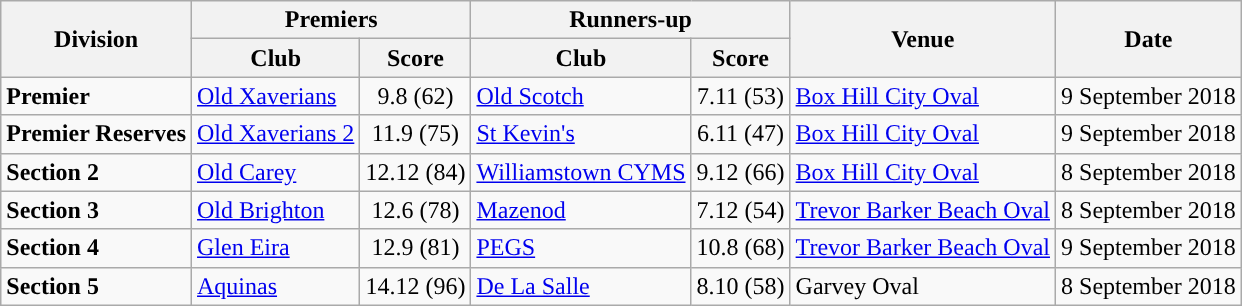<table class="wikitable" style=text-align:center>
<tr>
<th rowspan=2>Division</th>
<th colspan=2>Premiers</th>
<th colspan=2>Runners-up</th>
<th rowspan=2>Venue</th>
<th rowspan=2 class=unsortable>Date</th>
</tr>
<tr>
<th>Club</th>
<th>Score</th>
<th>Club</th>
<th>Score</th>
</tr>
<tr>
<td align="left"><strong>Premier</strong></td>
<td align=left><a href='#'>Old Xaverians</a></td>
<td>9.8 (62)</td>
<td align=left><a href='#'>Old Scotch</a></td>
<td>7.11 (53)</td>
<td align=left><a href='#'>Box Hill City Oval</a></td>
<td>9 September 2018</td>
</tr>
<tr>
<td align="left"><strong>Premier Reserves</strong></td>
<td align=left><a href='#'>Old Xaverians 2</a></td>
<td>11.9 (75)</td>
<td align=left><a href='#'>St Kevin's</a></td>
<td>6.11 (47)</td>
<td align=left><a href='#'>Box Hill City Oval</a></td>
<td>9 September 2018</td>
</tr>
<tr>
<td align="left"><strong>Section 2</strong></td>
<td align=left><a href='#'>Old Carey</a></td>
<td>12.12 (84)</td>
<td align=left><a href='#'>Williamstown CYMS</a></td>
<td>9.12 (66)</td>
<td align=left><a href='#'>Box Hill City Oval</a></td>
<td>8 September 2018</td>
</tr>
<tr>
<td align="left"><strong>Section 3</strong></td>
<td align=left><a href='#'>Old Brighton</a></td>
<td>12.6 (78)</td>
<td align=left><a href='#'>Mazenod</a></td>
<td>7.12 (54)</td>
<td align=left><a href='#'>Trevor Barker Beach Oval</a></td>
<td>8 September 2018</td>
</tr>
<tr>
<td align="left"><strong>Section 4</strong></td>
<td align=left><a href='#'>Glen Eira</a></td>
<td>12.9 (81)</td>
<td align=left><a href='#'>PEGS</a></td>
<td>10.8 (68)</td>
<td align=left><a href='#'>Trevor Barker Beach Oval</a></td>
<td>9 September 2018</td>
</tr>
<tr>
<td align="left"><strong>Section 5</strong></td>
<td align=left><a href='#'>Aquinas</a></td>
<td>14.12 (96)</td>
<td align=left><a href='#'>De La Salle</a></td>
<td>8.10 (58)</td>
<td align=left>Garvey Oval</td>
<td>8 September 2018</td>
</tr>
</table>
